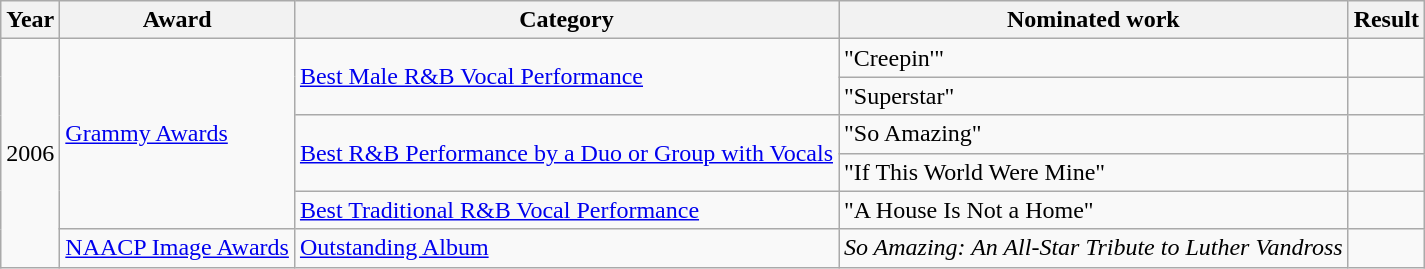<table class="wikitable">
<tr>
<th>Year</th>
<th>Award</th>
<th>Category</th>
<th>Nominated work</th>
<th>Result</th>
</tr>
<tr>
<td rowspan="6">2006</td>
<td rowspan="5"><a href='#'>Grammy Awards</a></td>
<td rowspan="2"><a href='#'>Best Male R&B Vocal Performance</a></td>
<td>"Creepin'"</td>
<td></td>
</tr>
<tr>
<td>"Superstar"</td>
<td></td>
</tr>
<tr>
<td rowspan="2"><a href='#'>Best R&B Performance by a Duo or Group with Vocals</a></td>
<td>"So Amazing"</td>
<td></td>
</tr>
<tr>
<td>"If This World Were Mine"</td>
<td></td>
</tr>
<tr>
<td><a href='#'>Best Traditional R&B Vocal Performance</a></td>
<td>"A House Is Not a Home"</td>
<td></td>
</tr>
<tr>
<td><a href='#'>NAACP Image Awards</a></td>
<td><a href='#'>Outstanding Album</a></td>
<td><em>So Amazing: An All-Star Tribute to Luther Vandross</em></td>
<td></td>
</tr>
</table>
